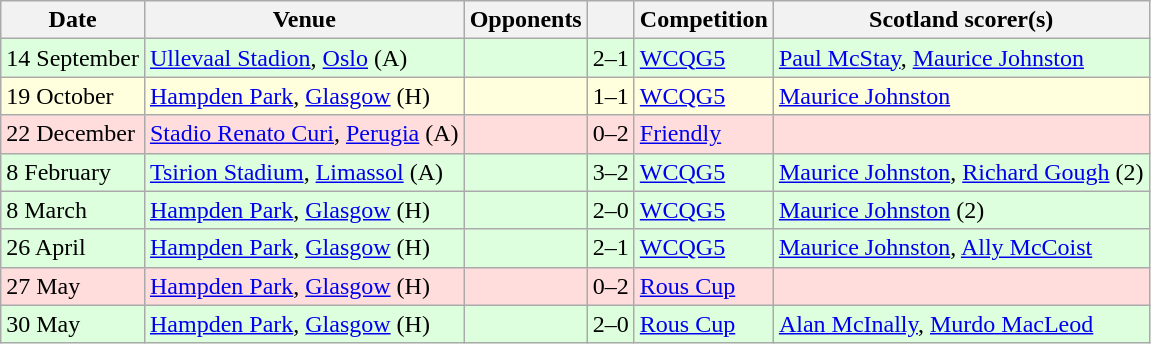<table class="wikitable">
<tr>
<th>Date</th>
<th>Venue</th>
<th>Opponents</th>
<th></th>
<th>Competition</th>
<th>Scotland scorer(s)</th>
</tr>
<tr bgcolor=#ddffdd>
<td>14 September</td>
<td><a href='#'>Ullevaal Stadion</a>, <a href='#'>Oslo</a> (A)</td>
<td></td>
<td align=center>2–1</td>
<td><a href='#'>WCQG5</a></td>
<td><a href='#'>Paul McStay</a>, <a href='#'>Maurice Johnston</a></td>
</tr>
<tr bgcolor=#ffffdd>
<td>19 October</td>
<td><a href='#'>Hampden Park</a>, <a href='#'>Glasgow</a> (H)</td>
<td></td>
<td align=center>1–1</td>
<td><a href='#'>WCQG5</a></td>
<td><a href='#'>Maurice Johnston</a></td>
</tr>
<tr bgcolor=#ffdddd>
<td>22 December</td>
<td><a href='#'>Stadio Renato Curi</a>, <a href='#'>Perugia</a> (A)</td>
<td></td>
<td align=center>0–2</td>
<td><a href='#'>Friendly</a></td>
<td></td>
</tr>
<tr bgcolor=#ddffdd>
<td>8 February</td>
<td><a href='#'>Tsirion Stadium</a>, <a href='#'>Limassol</a> (A)</td>
<td></td>
<td align=center>3–2</td>
<td><a href='#'>WCQG5</a></td>
<td><a href='#'>Maurice Johnston</a>, <a href='#'>Richard Gough</a> (2)</td>
</tr>
<tr bgcolor=#ddffdd>
<td>8 March</td>
<td><a href='#'>Hampden Park</a>, <a href='#'>Glasgow</a> (H)</td>
<td></td>
<td align=center>2–0</td>
<td><a href='#'>WCQG5</a></td>
<td><a href='#'>Maurice Johnston</a> (2)</td>
</tr>
<tr bgcolor=#ddffdd>
<td>26 April</td>
<td><a href='#'>Hampden Park</a>, <a href='#'>Glasgow</a> (H)</td>
<td></td>
<td align=center>2–1</td>
<td><a href='#'>WCQG5</a></td>
<td><a href='#'>Maurice Johnston</a>, <a href='#'>Ally McCoist</a></td>
</tr>
<tr bgcolor=#ffdddd>
<td>27 May</td>
<td><a href='#'>Hampden Park</a>, <a href='#'>Glasgow</a> (H)</td>
<td></td>
<td align=center>0–2</td>
<td><a href='#'>Rous Cup</a></td>
<td></td>
</tr>
<tr bgcolor=#ddffdd>
<td>30 May</td>
<td><a href='#'>Hampden Park</a>, <a href='#'>Glasgow</a> (H)</td>
<td></td>
<td align=center>2–0</td>
<td><a href='#'>Rous Cup</a></td>
<td><a href='#'>Alan McInally</a>, <a href='#'>Murdo MacLeod</a></td>
</tr>
</table>
